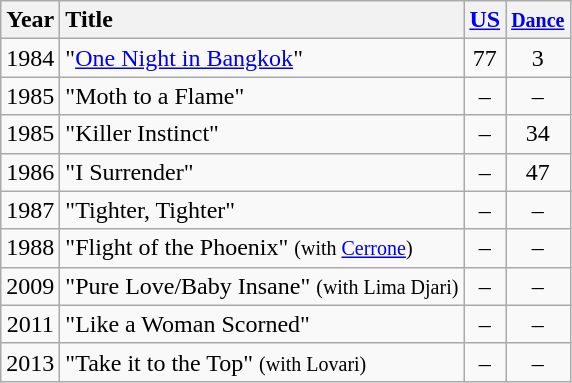<table class="wikitable" style="text-align:center;">
<tr>
<th>Year</th>
<th style="text-align:left;">Title</th>
<th><a href='#'>US</a></th>
<th><small><a href='#'>Dance</a></small></th>
</tr>
<tr>
<td>1984</td>
<td style="text-align:left;">"<a href='#'>One Night in Bangkok</a>"</td>
<td>77</td>
<td>3</td>
</tr>
<tr>
<td>1985</td>
<td style="text-align:left;">"Moth to a Flame"</td>
<td>–</td>
<td>–</td>
</tr>
<tr>
<td>1985</td>
<td style="text-align:left;">"Killer Instinct"</td>
<td>–</td>
<td>34</td>
</tr>
<tr>
<td>1986</td>
<td style="text-align:left;">"I Surrender"</td>
<td>–</td>
<td>47</td>
</tr>
<tr>
<td>1987</td>
<td style="text-align:left;">"Tighter, Tighter"</td>
<td>–</td>
<td>–</td>
</tr>
<tr>
<td>1988</td>
<td style="text-align:left;">"Flight of the Phoenix" <small>(with <a href='#'>Cerrone</a>)</small></td>
<td>–</td>
<td>–</td>
</tr>
<tr>
<td>2009</td>
<td style="text-align:left;">"Pure Love/Baby Insane" <small>(with Lima Djari)</small></td>
<td>–</td>
<td>–</td>
</tr>
<tr>
<td>2011</td>
<td style="text-align:left;">"Like a Woman Scorned"</td>
<td>–</td>
<td>–</td>
</tr>
<tr>
<td>2013</td>
<td style="text-align:left;">"Take it to the Top" <small>(with Lovari)</small></td>
<td>–</td>
<td>–</td>
</tr>
</table>
